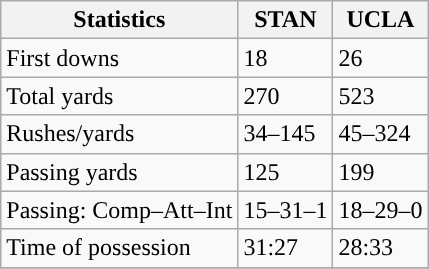<table class="wikitable" style="float: left;">
<tr>
<th>Statistics</th>
<th>STAN</th>
<th>UCLA</th>
</tr>
<tr>
<td>First downs</td>
<td>18</td>
<td>26</td>
</tr>
<tr>
<td>Total yards</td>
<td>270</td>
<td>523</td>
</tr>
<tr>
<td>Rushes/yards</td>
<td>34–145</td>
<td>45–324</td>
</tr>
<tr>
<td>Passing yards</td>
<td>125</td>
<td>199</td>
</tr>
<tr>
<td>Passing: Comp–Att–Int</td>
<td>15–31–1</td>
<td>18–29–0</td>
</tr>
<tr>
<td>Time of possession</td>
<td>31:27</td>
<td>28:33</td>
</tr>
<tr>
</tr>
</table>
